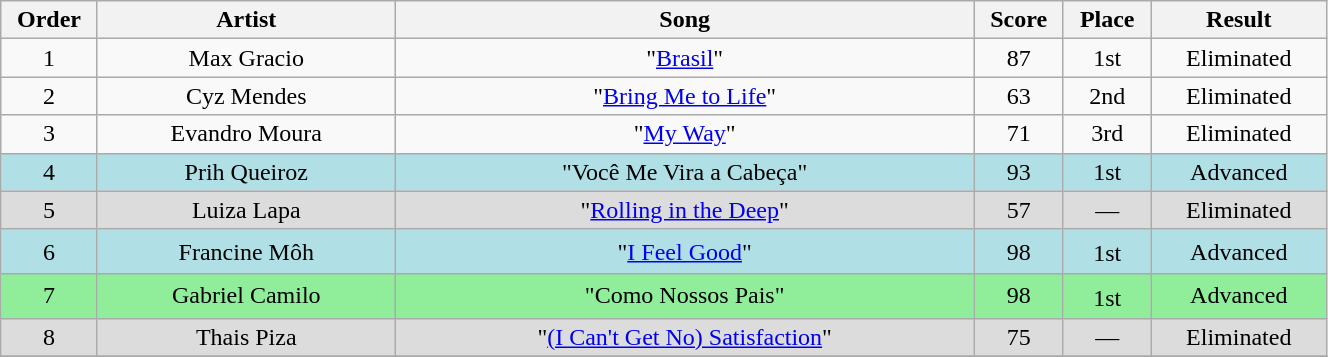<table class="wikitable" style="text-align:center; width:70%;">
<tr>
<th scope="col" width="05%">Order</th>
<th scope="col" width="17%">Artist</th>
<th scope="col" width="33%">Song</th>
<th scope="col" width="05%">Score</th>
<th scope="col" width="05%">Place</th>
<th scope="col" width="10%">Result</th>
</tr>
<tr>
<td>1</td>
<td>Max Gracio</td>
<td>"<a href='#'>Brasil</a>"</td>
<td>87</td>
<td>1st</td>
<td>Eliminated</td>
</tr>
<tr>
<td>2</td>
<td>Cyz Mendes</td>
<td>"<a href='#'>Bring Me to Life</a>"</td>
<td>63</td>
<td>2nd</td>
<td>Eliminated</td>
</tr>
<tr>
<td>3</td>
<td>Evandro Moura</td>
<td>"<a href='#'>My Way</a>"</td>
<td>71</td>
<td>3rd</td>
<td>Eliminated</td>
</tr>
<tr bgcolor="#b0e0e6">
<td>4</td>
<td>Prih Queiroz</td>
<td>"Você Me Vira a Cabeça"</td>
<td>93</td>
<td>1st</td>
<td>Advanced</td>
</tr>
<tr bgcolor="#dcdcdc">
<td>5</td>
<td>Luiza Lapa</td>
<td>"<a href='#'>Rolling in the Deep</a>"</td>
<td>57</td>
<td>—</td>
<td>Eliminated</td>
</tr>
<tr bgcolor="#b0e0e6">
<td>6</td>
<td>Francine Môh</td>
<td>"<a href='#'>I Feel Good</a>"</td>
<td>98</td>
<td>1st<sup></sup></td>
<td>Advanced</td>
</tr>
<tr bgcolor="#90ee9b">
<td>7</td>
<td>Gabriel Camilo</td>
<td>"Como Nossos Pais"</td>
<td>98</td>
<td>1st<sup></sup></td>
<td>Advanced</td>
</tr>
<tr bgcolor="#dcdcdc">
<td>8</td>
<td>Thais Piza</td>
<td>"<a href='#'>(I Can't Get No) Satisfaction</a>"</td>
<td>75</td>
<td>—</td>
<td>Eliminated</td>
</tr>
<tr>
</tr>
</table>
